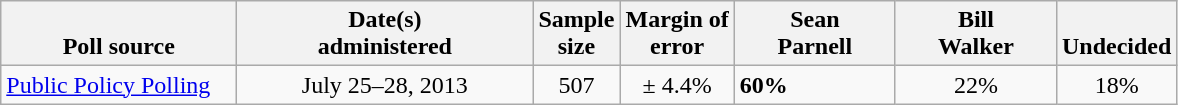<table class="wikitable">
<tr valign= bottom>
<th style="width:150px;">Poll source</th>
<th style="width:190px;">Date(s)<br>administered</th>
<th class=small>Sample<br>size</th>
<th>Margin of<br>error</th>
<th style="width:100px;">Sean<br>Parnell</th>
<th style="width:100px;">Bill<br>Walker</th>
<th style="width:40px;">Undecided</th>
</tr>
<tr>
<td><a href='#'>Public Policy Polling</a></td>
<td align=center>July 25–28, 2013</td>
<td align=center>507</td>
<td align=center>± 4.4%</td>
<td><strong>60%</strong></td>
<td align=center>22%</td>
<td align=center>18%</td>
</tr>
</table>
